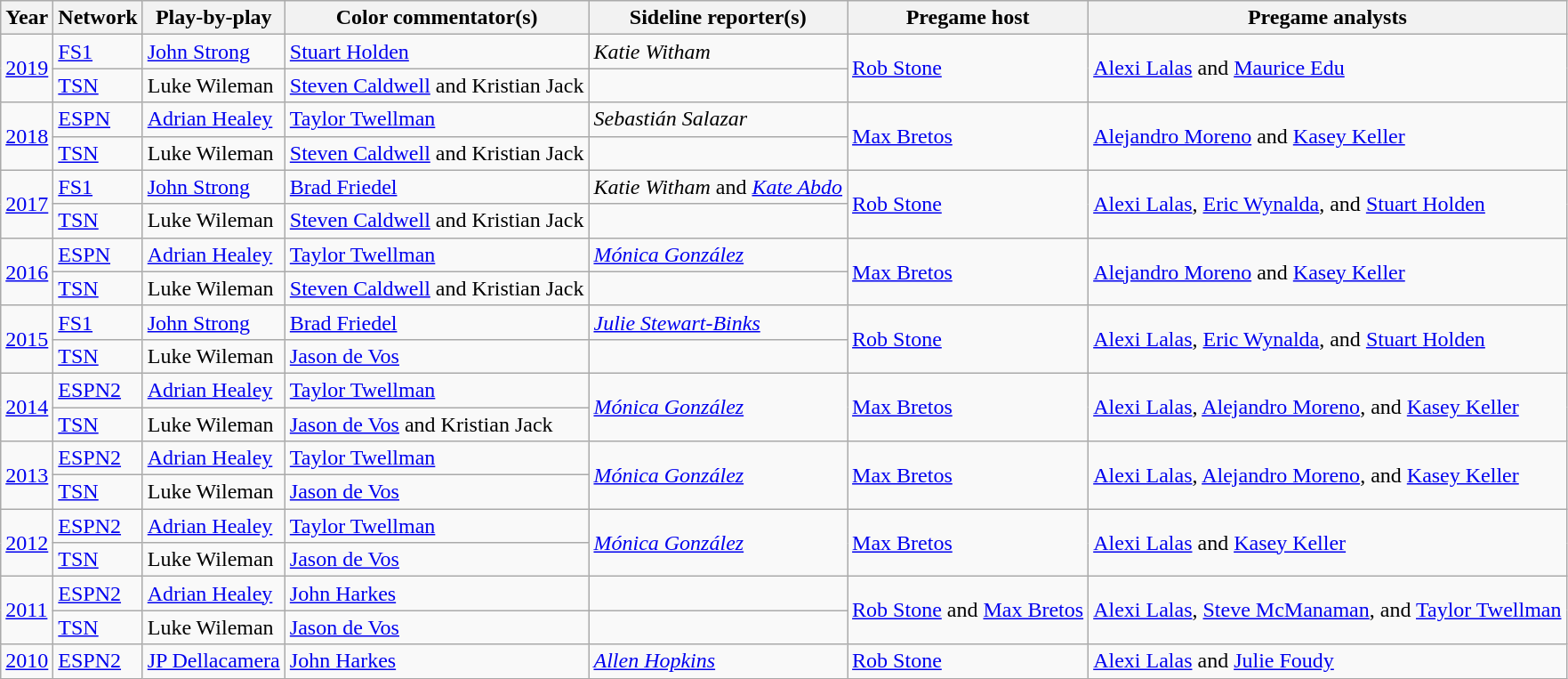<table class="wikitable">
<tr>
<th><strong>Year</strong></th>
<th><strong>Network</strong></th>
<th><strong>Play-by-play</strong></th>
<th><strong>Color commentator(s)</strong></th>
<th><strong>Sideline reporter(s)</strong></th>
<th><strong>Pregame host</strong></th>
<th><strong>Pregame analysts</strong></th>
</tr>
<tr>
<td rowspan=2><a href='#'>2019</a></td>
<td><a href='#'>FS1</a></td>
<td><a href='#'>John Strong</a></td>
<td><a href='#'>Stuart Holden</a></td>
<td><em>Katie Witham</em></td>
<td rowspan="2"><a href='#'>Rob Stone</a></td>
<td rowspan="2"><a href='#'>Alexi Lalas</a> and <a href='#'>Maurice Edu</a></td>
</tr>
<tr>
<td><a href='#'>TSN</a></td>
<td>Luke Wileman</td>
<td><a href='#'>Steven Caldwell</a> and Kristian Jack</td>
<td></td>
</tr>
<tr>
<td rowspan=2><a href='#'>2018</a></td>
<td><a href='#'>ESPN</a></td>
<td><a href='#'>Adrian Healey</a></td>
<td><a href='#'>Taylor Twellman</a></td>
<td><em>Sebastián Salazar</em></td>
<td rowspan="2"><a href='#'>Max Bretos</a></td>
<td rowspan="2"><a href='#'>Alejandro Moreno</a> and <a href='#'>Kasey Keller</a></td>
</tr>
<tr>
<td><a href='#'>TSN</a></td>
<td>Luke Wileman</td>
<td><a href='#'>Steven Caldwell</a> and Kristian Jack</td>
<td></td>
</tr>
<tr>
<td rowspan=2><a href='#'>2017</a></td>
<td><a href='#'>FS1</a></td>
<td><a href='#'>John Strong</a></td>
<td><a href='#'>Brad Friedel</a></td>
<td><em>Katie Witham</em> and <em><a href='#'>Kate Abdo</a></em></td>
<td rowspan="2"><a href='#'>Rob Stone</a></td>
<td rowspan="2"><a href='#'>Alexi Lalas</a>, <a href='#'>Eric Wynalda</a>, and <a href='#'>Stuart Holden</a></td>
</tr>
<tr>
<td><a href='#'>TSN</a></td>
<td>Luke Wileman</td>
<td><a href='#'>Steven Caldwell</a> and Kristian Jack</td>
<td></td>
</tr>
<tr>
<td rowspan=2><a href='#'>2016</a></td>
<td><a href='#'>ESPN</a></td>
<td><a href='#'>Adrian Healey</a></td>
<td><a href='#'>Taylor Twellman</a></td>
<td><em><a href='#'>Mónica González</a></em></td>
<td rowspan="2"><a href='#'>Max Bretos</a></td>
<td rowspan="2"><a href='#'>Alejandro Moreno</a> and <a href='#'>Kasey Keller</a></td>
</tr>
<tr>
<td><a href='#'>TSN</a></td>
<td>Luke Wileman</td>
<td><a href='#'>Steven Caldwell</a> and Kristian Jack</td>
<td></td>
</tr>
<tr>
<td rowspan=2><a href='#'>2015</a></td>
<td><a href='#'>FS1</a></td>
<td><a href='#'>John Strong</a></td>
<td><a href='#'>Brad Friedel</a></td>
<td><em><a href='#'>Julie Stewart-Binks</a></em></td>
<td rowspan="2"><a href='#'>Rob Stone</a></td>
<td rowspan="2"><a href='#'>Alexi Lalas</a>, <a href='#'>Eric Wynalda</a>, and <a href='#'>Stuart Holden</a></td>
</tr>
<tr>
<td><a href='#'>TSN</a></td>
<td>Luke Wileman</td>
<td><a href='#'>Jason de Vos</a></td>
<td></td>
</tr>
<tr>
<td rowspan=2><a href='#'>2014</a></td>
<td><a href='#'>ESPN2</a></td>
<td><a href='#'>Adrian Healey</a></td>
<td><a href='#'>Taylor Twellman</a></td>
<td rowspan="2"><em><a href='#'>Mónica González</a></em></td>
<td rowspan="2"><a href='#'>Max Bretos</a></td>
<td rowspan="2"><a href='#'>Alexi Lalas</a>, <a href='#'>Alejandro Moreno</a>, and <a href='#'>Kasey Keller</a></td>
</tr>
<tr>
<td><a href='#'>TSN</a></td>
<td>Luke Wileman</td>
<td><a href='#'>Jason de Vos</a> and Kristian Jack</td>
</tr>
<tr>
<td rowspan=2><a href='#'>2013</a></td>
<td><a href='#'>ESPN2</a></td>
<td><a href='#'>Adrian Healey</a></td>
<td><a href='#'>Taylor Twellman</a></td>
<td rowspan="2"><em><a href='#'>Mónica González</a></em></td>
<td rowspan="2"><a href='#'>Max Bretos</a></td>
<td rowspan="2"><a href='#'>Alexi Lalas</a>, <a href='#'>Alejandro Moreno</a>, and <a href='#'>Kasey Keller</a></td>
</tr>
<tr>
<td><a href='#'>TSN</a></td>
<td>Luke Wileman</td>
<td><a href='#'>Jason de Vos</a></td>
</tr>
<tr>
<td rowspan=2><a href='#'>2012</a></td>
<td><a href='#'>ESPN2</a></td>
<td><a href='#'>Adrian Healey</a></td>
<td><a href='#'>Taylor Twellman</a></td>
<td rowspan="2"><em><a href='#'>Mónica González</a></em></td>
<td rowspan="2"><a href='#'>Max Bretos</a></td>
<td rowspan="2"><a href='#'>Alexi Lalas</a> and <a href='#'>Kasey Keller</a></td>
</tr>
<tr>
<td><a href='#'>TSN</a></td>
<td>Luke Wileman</td>
<td><a href='#'>Jason de Vos</a></td>
</tr>
<tr>
<td rowspan=2><a href='#'>2011</a></td>
<td><a href='#'>ESPN2</a></td>
<td><a href='#'>Adrian Healey</a></td>
<td><a href='#'>John Harkes</a></td>
<td></td>
<td rowspan="2"><a href='#'>Rob Stone</a> and <a href='#'>Max Bretos</a></td>
<td rowspan="2"><a href='#'>Alexi Lalas</a>, <a href='#'>Steve McManaman</a>, and <a href='#'>Taylor Twellman</a></td>
</tr>
<tr>
<td><a href='#'>TSN</a></td>
<td>Luke Wileman</td>
<td><a href='#'>Jason de Vos</a></td>
<td></td>
</tr>
<tr>
<td><a href='#'>2010</a></td>
<td><a href='#'>ESPN2</a></td>
<td><a href='#'>JP Dellacamera</a></td>
<td><a href='#'>John Harkes</a></td>
<td><em><a href='#'>Allen Hopkins</a></em></td>
<td><a href='#'>Rob Stone</a></td>
<td><a href='#'>Alexi Lalas</a> and <a href='#'>Julie Foudy</a></td>
</tr>
</table>
